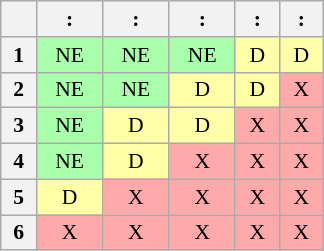<table class="wikitable floatright" style="font-size:90%;text-align:center;width:15em;">
<tr>
<th></th>
<th>:</th>
<th>:</th>
<th>:</th>
<th>:</th>
<th>:</th>
</tr>
<tr>
<th>1</th>
<td style="background:#afa;">NE</td>
<td style="background:#afa;">NE</td>
<td style="background:#afa;">NE</td>
<td style="background:#ffa;">D</td>
<td style="background:#ffa;">D</td>
</tr>
<tr>
<th>2</th>
<td style="background:#afa;">NE</td>
<td style="background:#afa;">NE</td>
<td style="background:#ffa;">D</td>
<td style="background:#ffa;">D</td>
<td style="background:#faa;">X</td>
</tr>
<tr>
<th>3</th>
<td style="background:#afa;">NE</td>
<td style="background:#ffa;">D</td>
<td style="background:#ffa;">D</td>
<td style="background:#faa;">X</td>
<td style="background:#faa;">X</td>
</tr>
<tr>
<th>4</th>
<td style="background:#afa;">NE</td>
<td style="background:#ffa;">D</td>
<td style="background:#faa;">X</td>
<td style="background:#faa;">X</td>
<td style="background:#faa;">X</td>
</tr>
<tr>
<th>5</th>
<td style="background:#ffa;">D</td>
<td style="background:#faa;">X</td>
<td style="background:#faa;">X</td>
<td style="background:#faa;">X</td>
<td style="background:#faa;">X</td>
</tr>
<tr>
<th>6</th>
<td style="background:#faa;">X</td>
<td style="background:#faa;">X</td>
<td style="background:#faa;">X</td>
<td style="background:#faa;">X</td>
<td style="background:#faa;">X</td>
</tr>
</table>
